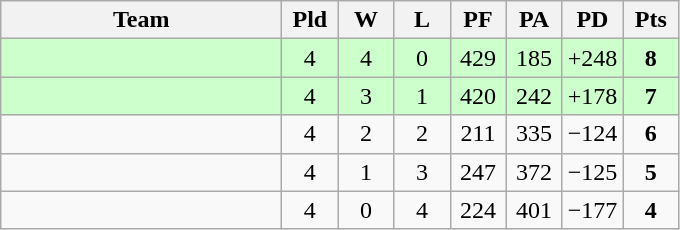<table class=wikitable style="text-align:center">
<tr>
<th width=180>Team</th>
<th width=30>Pld</th>
<th width=30>W</th>
<th width=30>L</th>
<th width=30>PF</th>
<th width=30>PA</th>
<th width=30>PD</th>
<th width=30>Pts</th>
</tr>
<tr align=center bgcolor="#ccffcc">
<td align=left></td>
<td>4</td>
<td>4</td>
<td>0</td>
<td>429</td>
<td>185</td>
<td>+248</td>
<td><strong>8</strong></td>
</tr>
<tr align=center bgcolor="#ccffcc">
<td align=left></td>
<td>4</td>
<td>3</td>
<td>1</td>
<td>420</td>
<td>242</td>
<td>+178</td>
<td><strong>7</strong></td>
</tr>
<tr align=center>
<td align=left></td>
<td>4</td>
<td>2</td>
<td>2</td>
<td>211</td>
<td>335</td>
<td>−124</td>
<td><strong>6</strong></td>
</tr>
<tr align=center>
<td align=left></td>
<td>4</td>
<td>1</td>
<td>3</td>
<td>247</td>
<td>372</td>
<td>−125</td>
<td><strong>5</strong></td>
</tr>
<tr align=center>
<td align=left></td>
<td>4</td>
<td>0</td>
<td>4</td>
<td>224</td>
<td>401</td>
<td>−177</td>
<td><strong>4</strong></td>
</tr>
</table>
